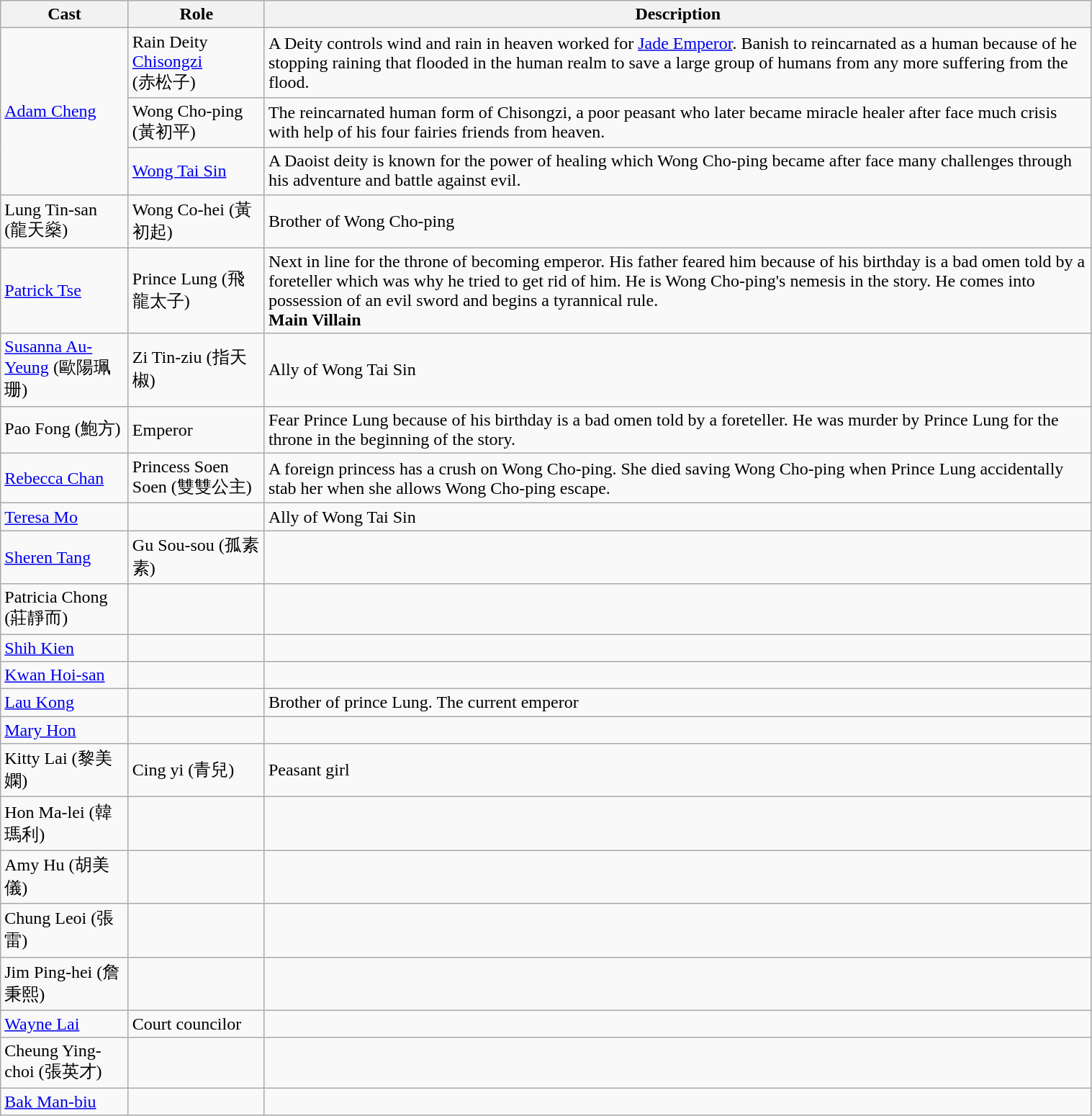<table class="wikitable" width="80%">
<tr>
<th>Cast</th>
<th>Role</th>
<th>Description</th>
</tr>
<tr>
<td rowspan="3"><a href='#'>Adam Cheng</a></td>
<td>Rain Deity <a href='#'>Chisongzi</a><br>(赤松子)</td>
<td>A Deity controls wind and rain in heaven  worked for <a href='#'>Jade Emperor</a>. Banish to reincarnated as a human because of he stopping raining that flooded in the human realm to save a large group of humans from any more suffering from the flood.</td>
</tr>
<tr>
<td>Wong Cho-ping<br>(黃初平)</td>
<td>The reincarnated human form of Chisongzi, a poor peasant who later became miracle healer after face much crisis with help of his four fairies friends from heaven.</td>
</tr>
<tr>
<td><a href='#'>Wong Tai Sin</a></td>
<td>A Daoist deity is known for the power of healing which Wong Cho-ping became after face many challenges through his adventure and battle against evil.</td>
</tr>
<tr>
<td>Lung Tin-san (龍天燊)</td>
<td>Wong Co-hei (黃初起)</td>
<td>Brother of Wong Cho-ping</td>
</tr>
<tr>
<td><a href='#'>Patrick Tse</a></td>
<td>Prince Lung (飛龍太子)</td>
<td>Next in line for the throne of becoming emperor. His father feared him because of his birthday is a bad omen told by a foreteller which was why he tried to get rid of him. He is Wong Cho-ping's nemesis in the story. He comes into possession of an evil sword and begins a tyrannical rule. <br> <strong>Main Villain</strong></td>
</tr>
<tr>
<td><a href='#'>Susanna Au-Yeung</a> (歐陽珮珊)</td>
<td>Zi Tin-ziu (指天椒)</td>
<td>Ally of Wong Tai Sin</td>
</tr>
<tr>
<td>Pao Fong (鮑方)</td>
<td>Emperor</td>
<td>Fear Prince Lung because of his birthday is a bad omen told by a foreteller. He was murder by Prince Lung for the throne in the beginning of the story.</td>
</tr>
<tr>
<td><a href='#'>Rebecca Chan</a></td>
<td>Princess Soen Soen (雙雙公主)</td>
<td>A foreign princess has a crush on Wong Cho-ping. She died saving Wong Cho-ping when Prince Lung accidentally stab her when she allows Wong Cho-ping escape.</td>
</tr>
<tr>
<td><a href='#'>Teresa Mo</a></td>
<td></td>
<td>Ally of Wong Tai Sin</td>
</tr>
<tr>
<td><a href='#'>Sheren Tang</a></td>
<td>Gu Sou-sou (孤素素)</td>
<td></td>
</tr>
<tr>
<td>Patricia Chong (莊靜而)</td>
<td></td>
<td></td>
</tr>
<tr>
<td><a href='#'>Shih Kien</a></td>
<td></td>
<td></td>
</tr>
<tr>
<td><a href='#'>Kwan Hoi-san</a></td>
<td></td>
<td></td>
</tr>
<tr>
<td><a href='#'>Lau Kong</a></td>
<td></td>
<td>Brother of prince Lung. The current emperor</td>
</tr>
<tr>
<td><a href='#'>Mary Hon</a></td>
<td></td>
<td></td>
</tr>
<tr>
<td>Kitty Lai (黎美嫻)</td>
<td>Cing yi (青兒)</td>
<td>Peasant girl</td>
</tr>
<tr>
<td>Hon Ma-lei (韓瑪利)</td>
<td></td>
<td></td>
</tr>
<tr>
<td>Amy Hu (胡美儀)</td>
<td></td>
<td></td>
</tr>
<tr>
<td>Chung Leoi (張雷)</td>
<td></td>
<td></td>
</tr>
<tr>
<td>Jim Ping-hei (詹秉熙)</td>
<td></td>
<td></td>
</tr>
<tr>
<td><a href='#'>Wayne Lai</a></td>
<td>Court councilor</td>
<td></td>
</tr>
<tr>
<td>Cheung Ying-choi (張英才)</td>
<td></td>
<td></td>
</tr>
<tr>
<td><a href='#'>Bak Man-biu</a></td>
<td></td>
<td></td>
</tr>
</table>
